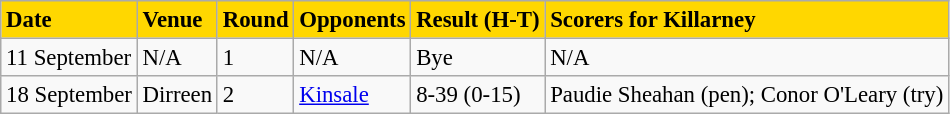<table class="wikitable" style=" float:left; margin:0.5em auto; font-size:95%">
<tr bgcolor="#FFD700">
<td><strong>Date</strong></td>
<td><strong>Venue</strong></td>
<td><strong>Round</strong></td>
<td><strong>Opponents</strong></td>
<td><strong>Result (H-T)</strong></td>
<td><strong>Scorers for Killarney</strong></td>
</tr>
<tr>
<td>11 September</td>
<td>N/A</td>
<td>1</td>
<td>N/A</td>
<td>Bye</td>
<td>N/A</td>
</tr>
<tr>
<td>18 September</td>
<td>Dirreen</td>
<td>2</td>
<td><a href='#'>Kinsale</a></td>
<td>8-39 (0-15)</td>
<td>Paudie Sheahan (pen); Conor O'Leary (try)</td>
</tr>
</table>
